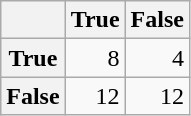<table class="wikitable" style="text-align:right">
<tr>
<th></th>
<th>True</th>
<th>False</th>
</tr>
<tr>
<th>True</th>
<td>8</td>
<td>4</td>
</tr>
<tr>
<th>False</th>
<td>12</td>
<td>12</td>
</tr>
</table>
